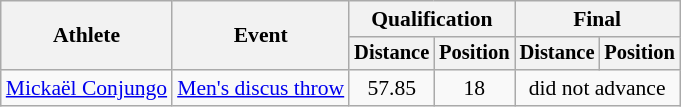<table class=wikitable style="font-size:90%">
<tr>
<th rowspan="2">Athlete</th>
<th rowspan="2">Event</th>
<th colspan="2">Qualification</th>
<th colspan="2">Final</th>
</tr>
<tr style="font-size:95%">
<th>Distance</th>
<th>Position</th>
<th>Distance</th>
<th>Position</th>
</tr>
<tr align=center>
<td align=left><a href='#'>Mickaël Conjungo</a></td>
<td align=left rowspan="2"><a href='#'>Men's discus throw</a></td>
<td>57.85</td>
<td>18</td>
<td colspan=2>did not advance</td>
</tr>
</table>
